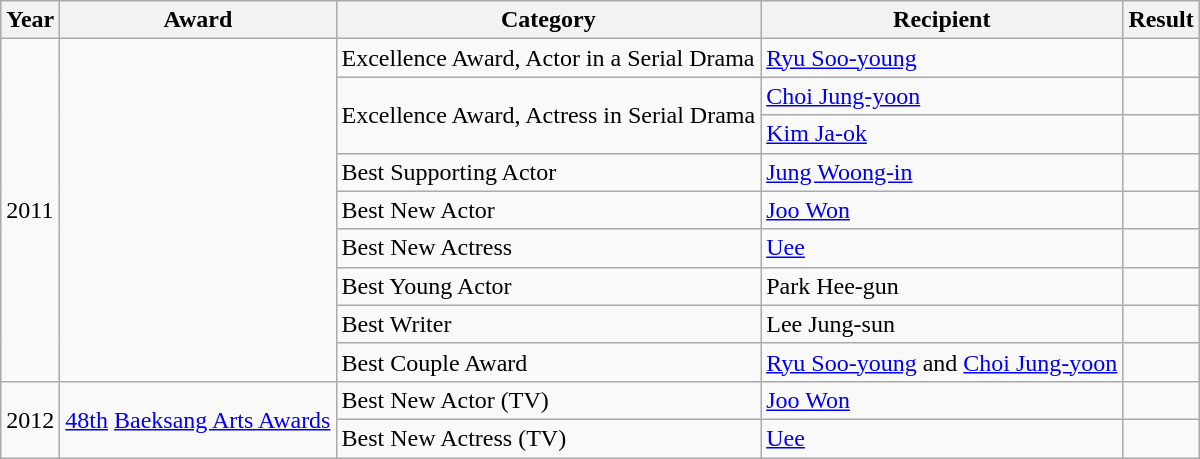<table class="wikitable">
<tr>
<th>Year</th>
<th>Award</th>
<th>Category</th>
<th>Recipient</th>
<th>Result</th>
</tr>
<tr>
<td rowspan=9>2011</td>
<td rowspan=9></td>
<td>Excellence Award, Actor in a Serial Drama</td>
<td><a href='#'>Ryu Soo-young</a></td>
<td></td>
</tr>
<tr>
<td rowspan=2>Excellence Award, Actress in Serial Drama</td>
<td><a href='#'>Choi Jung-yoon</a></td>
<td></td>
</tr>
<tr>
<td><a href='#'>Kim Ja-ok</a></td>
<td></td>
</tr>
<tr>
<td>Best Supporting Actor</td>
<td><a href='#'>Jung Woong-in</a></td>
<td></td>
</tr>
<tr>
<td>Best New Actor</td>
<td><a href='#'>Joo Won</a></td>
<td></td>
</tr>
<tr>
<td>Best New Actress</td>
<td><a href='#'>Uee</a></td>
<td></td>
</tr>
<tr>
<td>Best Young Actor</td>
<td>Park Hee-gun</td>
<td></td>
</tr>
<tr>
<td>Best Writer</td>
<td>Lee Jung-sun</td>
<td></td>
</tr>
<tr>
<td>Best Couple Award</td>
<td><a href='#'>Ryu Soo-young</a> and <a href='#'>Choi Jung-yoon</a></td>
<td></td>
</tr>
<tr>
<td rowspan=2>2012</td>
<td rowspan=2><a href='#'>48th</a> <a href='#'>Baeksang Arts Awards</a></td>
<td>Best New Actor (TV)</td>
<td><a href='#'>Joo Won</a></td>
<td></td>
</tr>
<tr>
<td>Best New Actress (TV)</td>
<td><a href='#'>Uee</a></td>
<td></td>
</tr>
</table>
